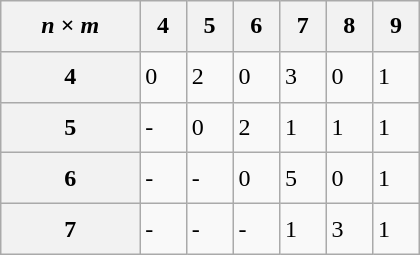<table class="wikitable" align="right" style="width:280px; height:170px" border="1">
<tr>
<th><em>n</em> × <em>m</em></th>
<th>4</th>
<th>5</th>
<th>6</th>
<th>7</th>
<th>8</th>
<th>9</th>
</tr>
<tr>
<th>4</th>
<td>0</td>
<td>2</td>
<td>0</td>
<td>3</td>
<td>0</td>
<td>1</td>
</tr>
<tr>
<th>5</th>
<td>-</td>
<td>0</td>
<td>2</td>
<td>1</td>
<td>1</td>
<td>1</td>
</tr>
<tr>
<th>6</th>
<td>-</td>
<td>-</td>
<td>0</td>
<td>5</td>
<td>0</td>
<td>1</td>
</tr>
<tr>
<th>7</th>
<td>-</td>
<td>-</td>
<td>-</td>
<td>1</td>
<td>3</td>
<td>1</td>
</tr>
</table>
